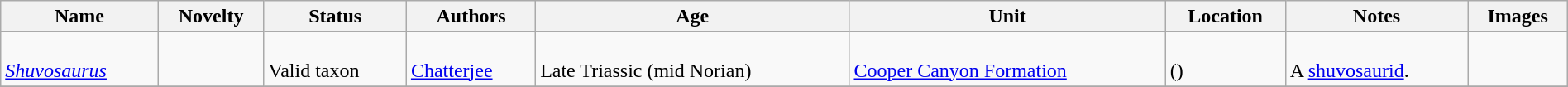<table class="wikitable sortable" align="center" width="100%">
<tr>
<th>Name</th>
<th>Novelty</th>
<th>Status</th>
<th>Authors</th>
<th>Age</th>
<th>Unit</th>
<th>Location</th>
<th>Notes</th>
<th>Images</th>
</tr>
<tr>
<td><br><em><a href='#'>Shuvosaurus</a></em></td>
<td></td>
<td><br>Valid taxon</td>
<td><br><a href='#'>Chatterjee</a></td>
<td><br>Late Triassic (mid Norian)</td>
<td><br><a href='#'>Cooper Canyon Formation</a></td>
<td><br> ()</td>
<td><br>A <a href='#'>shuvosaurid</a>.</td>
<td><br></td>
</tr>
<tr>
</tr>
</table>
